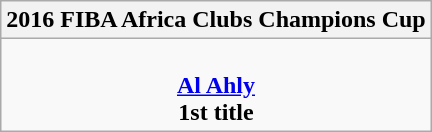<table class=wikitable style="text-align:center; margin:auto">
<tr>
<th>2016 FIBA Africa Clubs Champions Cup</th>
</tr>
<tr>
<td><br><strong><a href='#'>Al Ahly</a></strong><br><strong>1st title</strong></td>
</tr>
</table>
